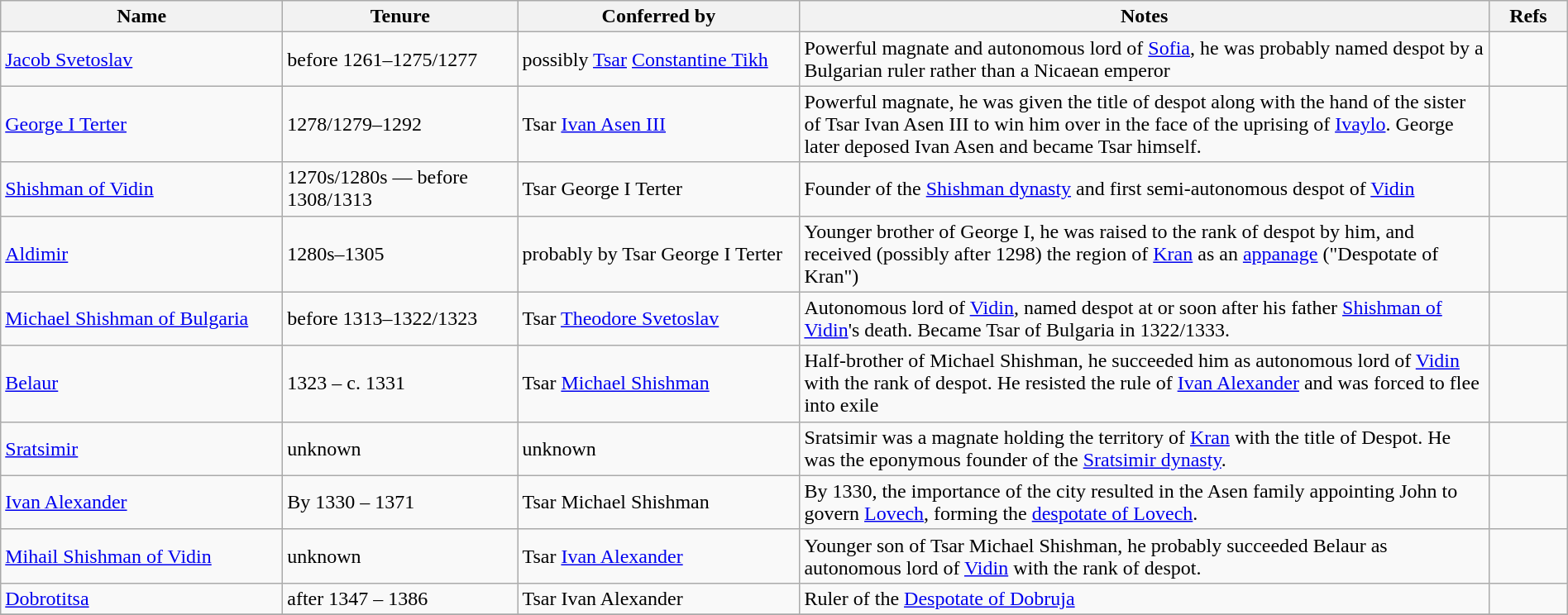<table class="wikitable"  width="100%">
<tr>
<th width="18%">Name</th>
<th width="15%">Tenure</th>
<th width="18%">Conferred by</th>
<th width="44%">Notes</th>
<th width="5%">Refs</th>
</tr>
<tr>
<td><a href='#'>Jacob Svetoslav</a></td>
<td>before 1261–1275/1277</td>
<td>possibly <a href='#'>Tsar</a> <a href='#'>Constantine Tikh</a></td>
<td>Powerful magnate and autonomous lord of <a href='#'>Sofia</a>, he was probably named despot by a Bulgarian ruler rather than a Nicaean emperor</td>
<td></td>
</tr>
<tr>
<td><a href='#'>George I Terter</a></td>
<td>1278/1279–1292</td>
<td>Tsar <a href='#'>Ivan Asen III</a></td>
<td>Powerful magnate, he was given the title of despot along with the hand of the sister of Tsar Ivan Asen III to win him over in the face of the uprising of <a href='#'>Ivaylo</a>. George later deposed Ivan Asen and became Tsar himself.</td>
<td></td>
</tr>
<tr>
<td><a href='#'>Shishman of Vidin</a></td>
<td>1270s/1280s — before 1308/1313</td>
<td>Tsar George I Terter</td>
<td>Founder of the <a href='#'>Shishman dynasty</a> and first semi-autonomous despot of <a href='#'>Vidin</a></td>
<td></td>
</tr>
<tr>
<td><a href='#'>Aldimir</a></td>
<td>1280s–1305</td>
<td>probably by Tsar George I Terter</td>
<td>Younger brother of George I, he was raised to the rank of despot by him, and received (possibly after 1298) the region of <a href='#'>Kran</a> as an <a href='#'>appanage</a> ("Despotate of Kran")</td>
<td></td>
</tr>
<tr>
<td><a href='#'>Michael Shishman of Bulgaria</a></td>
<td>before 1313–1322/1323</td>
<td>Tsar <a href='#'>Theodore Svetoslav</a></td>
<td>Autonomous lord of <a href='#'>Vidin</a>, named despot at or soon after his father <a href='#'>Shishman of Vidin</a>'s death. Became Tsar of Bulgaria in 1322/1333.</td>
<td></td>
</tr>
<tr>
<td><a href='#'>Belaur</a></td>
<td>1323 – c. 1331</td>
<td>Tsar <a href='#'>Michael Shishman</a></td>
<td>Half-brother of Michael Shishman, he succeeded him as autonomous lord of <a href='#'>Vidin</a> with the rank of despot. He resisted the rule of <a href='#'>Ivan Alexander</a> and was forced to flee into exile</td>
<td></td>
</tr>
<tr>
<td><a href='#'>Sratsimir</a></td>
<td>unknown</td>
<td>unknown</td>
<td>Sratsimir was a magnate holding the territory of <a href='#'>Kran</a> with the title of Despot. He was the eponymous founder of the <a href='#'>Sratsimir dynasty</a>.</td>
<td></td>
</tr>
<tr>
<td><a href='#'>Ivan Alexander</a></td>
<td>By 1330 – 1371</td>
<td>Tsar Michael Shishman</td>
<td>By 1330, the importance of the city resulted in the Asen family appointing John to govern <a href='#'>Lovech</a>, forming the <a href='#'>despotate of Lovech</a>.</td>
<td></td>
</tr>
<tr>
<td><a href='#'>Mihail Shishman of Vidin</a></td>
<td>unknown</td>
<td>Tsar <a href='#'>Ivan Alexander</a></td>
<td>Younger son of Tsar Michael Shishman, he probably succeeded Belaur as autonomous lord of <a href='#'>Vidin</a> with the rank of despot.</td>
<td></td>
</tr>
<tr>
<td><a href='#'>Dobrotitsa</a></td>
<td>after 1347 – 1386</td>
<td>Tsar Ivan Alexander</td>
<td>Ruler of the <a href='#'>Despotate of Dobruja</a></td>
<td></td>
</tr>
<tr>
</tr>
</table>
